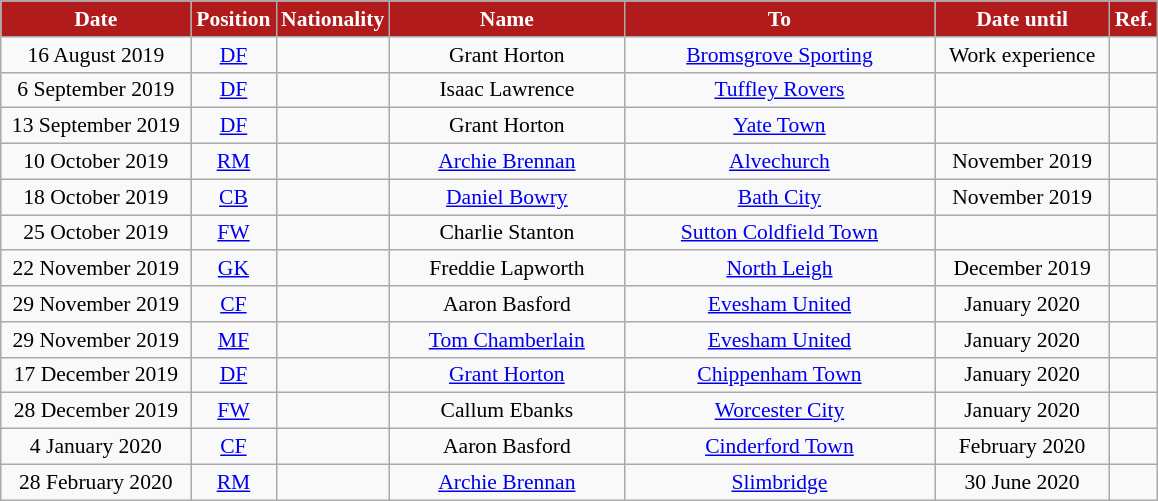<table class="wikitable"  style="text-align:center; font-size:90%; ">
<tr>
<th style="background:#B11B1B; color:#FFFFFF; width:120px;">Date</th>
<th style="background:#B11B1B; color:#FFFFFF; width:50px;">Position</th>
<th style="background:#B11B1B; color:#FFFFFF; width:50px;">Nationality</th>
<th style="background:#B11B1B; color:#FFFFFF; width:150px;">Name</th>
<th style="background:#B11B1B; color:#FFFFFF; width:200px;">To</th>
<th style="background:#B11B1B; color:#FFFFFF; width:110px;">Date until</th>
<th style="background:#B11B1B; color:#FFFFFF; width:25px;">Ref.</th>
</tr>
<tr>
<td>16 August 2019</td>
<td><a href='#'>DF</a></td>
<td></td>
<td>Grant Horton</td>
<td> <a href='#'>Bromsgrove Sporting</a></td>
<td>Work experience</td>
<td></td>
</tr>
<tr>
<td>6 September 2019</td>
<td><a href='#'>DF</a></td>
<td></td>
<td>Isaac Lawrence</td>
<td> <a href='#'>Tuffley Rovers</a></td>
<td></td>
<td></td>
</tr>
<tr>
<td>13 September 2019</td>
<td><a href='#'>DF</a></td>
<td></td>
<td>Grant Horton</td>
<td> <a href='#'>Yate Town</a></td>
<td></td>
<td></td>
</tr>
<tr>
<td>10 October 2019</td>
<td><a href='#'>RM</a></td>
<td></td>
<td><a href='#'>Archie Brennan</a></td>
<td> <a href='#'>Alvechurch</a></td>
<td>November 2019</td>
<td></td>
</tr>
<tr>
<td>18 October 2019</td>
<td><a href='#'>CB</a></td>
<td></td>
<td><a href='#'>Daniel Bowry</a></td>
<td> <a href='#'>Bath City</a></td>
<td>November 2019</td>
<td></td>
</tr>
<tr>
<td>25 October 2019</td>
<td><a href='#'>FW</a></td>
<td></td>
<td>Charlie Stanton</td>
<td> <a href='#'>Sutton Coldfield Town</a></td>
<td></td>
<td></td>
</tr>
<tr>
<td>22 November 2019</td>
<td><a href='#'>GK</a></td>
<td></td>
<td>Freddie Lapworth</td>
<td> <a href='#'>North Leigh</a></td>
<td>December 2019</td>
<td></td>
</tr>
<tr>
<td>29 November 2019</td>
<td><a href='#'>CF</a></td>
<td></td>
<td>Aaron Basford</td>
<td> <a href='#'>Evesham United</a></td>
<td>January 2020</td>
<td></td>
</tr>
<tr>
<td>29 November 2019</td>
<td><a href='#'>MF</a></td>
<td></td>
<td><a href='#'>Tom Chamberlain</a></td>
<td> <a href='#'>Evesham United</a></td>
<td>January 2020</td>
<td></td>
</tr>
<tr>
<td>17 December 2019</td>
<td><a href='#'>DF</a></td>
<td></td>
<td><a href='#'>Grant Horton</a></td>
<td> <a href='#'>Chippenham Town</a></td>
<td>January 2020</td>
<td></td>
</tr>
<tr>
<td>28 December 2019</td>
<td><a href='#'>FW</a></td>
<td></td>
<td>Callum Ebanks</td>
<td> <a href='#'>Worcester City</a></td>
<td>January 2020</td>
<td></td>
</tr>
<tr>
<td>4 January 2020</td>
<td><a href='#'>CF</a></td>
<td></td>
<td>Aaron Basford</td>
<td> <a href='#'>Cinderford Town</a></td>
<td>February 2020</td>
<td></td>
</tr>
<tr>
<td>28 February 2020</td>
<td><a href='#'>RM</a></td>
<td></td>
<td><a href='#'>Archie Brennan</a></td>
<td> <a href='#'>Slimbridge</a></td>
<td>30 June 2020</td>
<td></td>
</tr>
</table>
